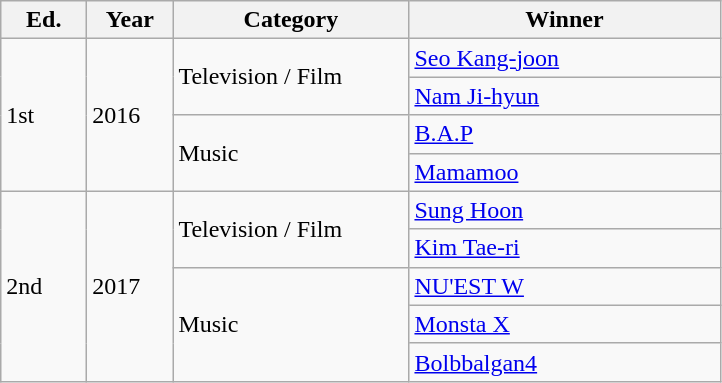<table class="wikitable">
<tr align=center>
<th style="width:50px">Ed.</th>
<th style="width:50px">Year</th>
<th style="width:150px">Category</th>
<th style="width:200px">Winner</th>
</tr>
<tr>
<td rowspan="4">1st</td>
<td rowspan="4">2016</td>
<td rowspan="2">Television / Film</td>
<td><a href='#'>Seo Kang-joon</a></td>
</tr>
<tr>
<td><a href='#'>Nam Ji-hyun</a></td>
</tr>
<tr>
<td rowspan="2">Music</td>
<td><a href='#'>B.A.P</a></td>
</tr>
<tr>
<td><a href='#'>Mamamoo</a></td>
</tr>
<tr>
<td rowspan="5">2nd</td>
<td rowspan="5">2017</td>
<td rowspan="2">Television / Film</td>
<td><a href='#'>Sung Hoon</a></td>
</tr>
<tr>
<td><a href='#'>Kim Tae-ri</a></td>
</tr>
<tr>
<td rowspan="3">Music</td>
<td><a href='#'>NU'EST W</a></td>
</tr>
<tr>
<td><a href='#'>Monsta X</a></td>
</tr>
<tr>
<td><a href='#'>Bolbbalgan4</a></td>
</tr>
</table>
